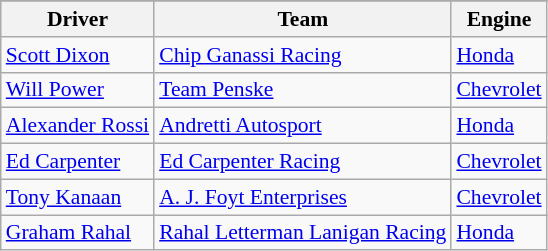<table class="wikitable" style="font-size:90%;">
<tr>
</tr>
<tr>
<th>Driver</th>
<th>Team</th>
<th>Engine</th>
</tr>
<tr>
<td> <a href='#'>Scott Dixon</a></td>
<td><a href='#'>Chip Ganassi Racing</a></td>
<td><a href='#'>Honda</a></td>
</tr>
<tr>
<td> <a href='#'>Will Power</a></td>
<td><a href='#'>Team Penske</a></td>
<td><a href='#'>Chevrolet</a></td>
</tr>
<tr>
<td> <a href='#'>Alexander Rossi</a></td>
<td><a href='#'>Andretti Autosport</a></td>
<td><a href='#'>Honda</a></td>
</tr>
<tr>
<td> <a href='#'>Ed Carpenter</a></td>
<td><a href='#'>Ed Carpenter Racing</a></td>
<td><a href='#'>Chevrolet</a></td>
</tr>
<tr>
<td> <a href='#'>Tony Kanaan</a></td>
<td><a href='#'>A. J. Foyt Enterprises</a></td>
<td><a href='#'>Chevrolet</a></td>
</tr>
<tr>
<td> <a href='#'>Graham Rahal</a></td>
<td><a href='#'>Rahal Letterman Lanigan Racing</a></td>
<td><a href='#'>Honda</a></td>
</tr>
</table>
